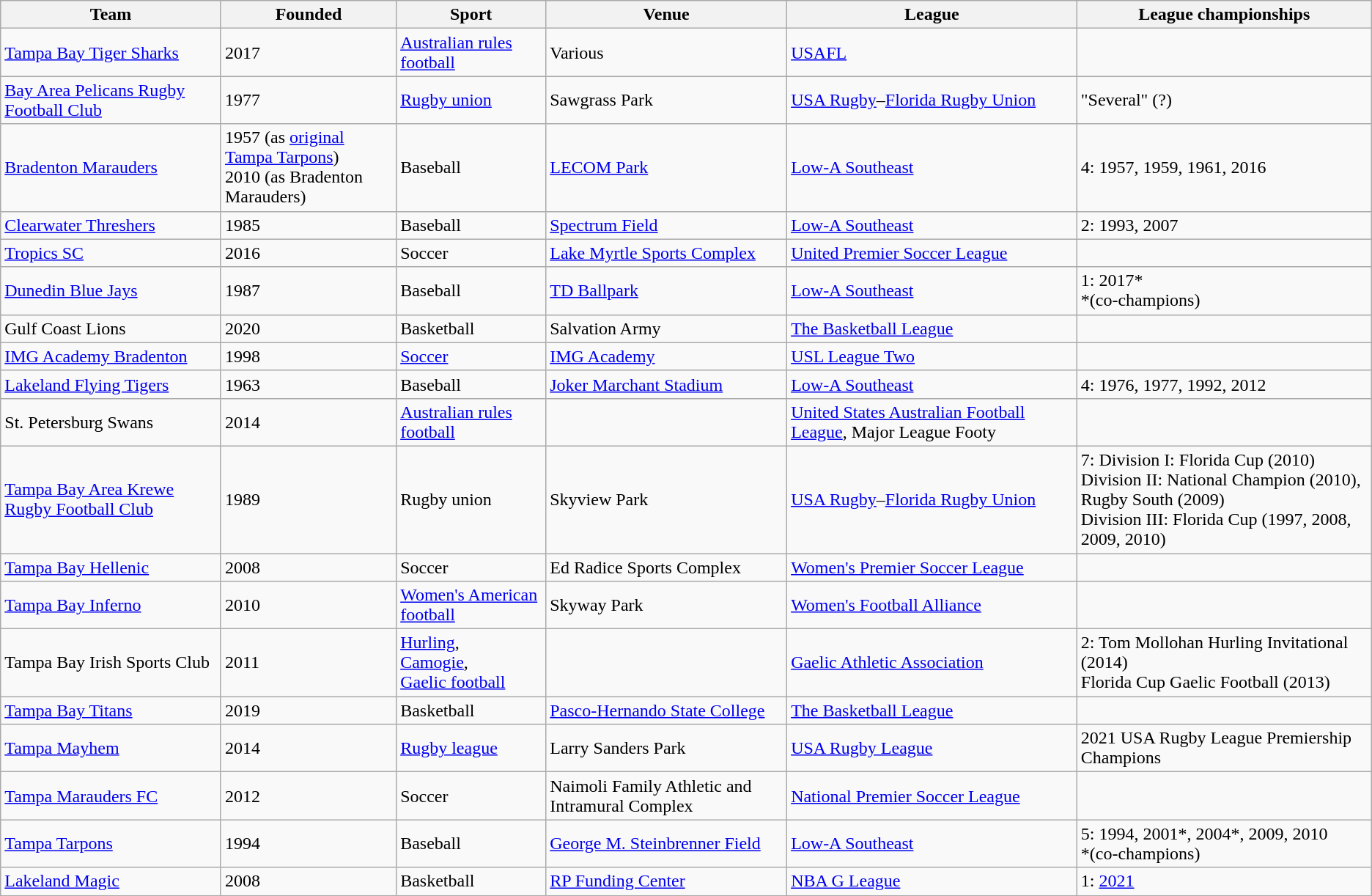<table class="sortable wikitable">
<tr>
<th>Team</th>
<th>Founded</th>
<th>Sport</th>
<th>Venue</th>
<th>League</th>
<th>League championships</th>
</tr>
<tr>
<td><a href='#'>Tampa Bay Tiger Sharks</a></td>
<td>2017</td>
<td><a href='#'>Australian rules football</a></td>
<td>Various</td>
<td><a href='#'>USAFL</a></td>
<td></td>
</tr>
<tr>
<td><a href='#'>Bay Area Pelicans Rugby Football Club</a></td>
<td>1977</td>
<td><a href='#'>Rugby union</a></td>
<td>Sawgrass Park</td>
<td><a href='#'>USA Rugby</a>–<a href='#'>Florida Rugby Union</a></td>
<td>"Several" (?)</td>
</tr>
<tr>
<td><a href='#'>Bradenton Marauders</a></td>
<td>1957 (as <a href='#'>original Tampa Tarpons</a>)<br>2010 (as Bradenton Marauders)</td>
<td>Baseball</td>
<td><a href='#'>LECOM Park</a></td>
<td><a href='#'>Low-A Southeast</a></td>
<td>4: 1957, 1959, 1961, 2016</td>
</tr>
<tr>
<td><a href='#'>Clearwater Threshers</a></td>
<td>1985</td>
<td>Baseball</td>
<td><a href='#'>Spectrum Field</a></td>
<td><a href='#'>Low-A Southeast</a></td>
<td>2: 1993, 2007</td>
</tr>
<tr>
<td><a href='#'>Tropics SC</a></td>
<td>2016</td>
<td>Soccer</td>
<td><a href='#'>Lake Myrtle Sports Complex</a></td>
<td><a href='#'>United Premier Soccer League</a></td>
<td></td>
</tr>
<tr>
<td><a href='#'>Dunedin Blue Jays</a></td>
<td>1987</td>
<td>Baseball</td>
<td><a href='#'>TD Ballpark</a></td>
<td><a href='#'>Low-A Southeast</a></td>
<td>1: 2017*<br>*(co-champions)</td>
</tr>
<tr>
<td>Gulf Coast Lions</td>
<td>2020</td>
<td>Basketball</td>
<td>Salvation Army</td>
<td><a href='#'>The Basketball League</a></td>
<td></td>
</tr>
<tr>
<td><a href='#'>IMG Academy Bradenton</a></td>
<td>1998</td>
<td><a href='#'>Soccer</a></td>
<td><a href='#'>IMG Academy</a></td>
<td><a href='#'>USL League Two</a></td>
<td></td>
</tr>
<tr>
<td><a href='#'>Lakeland Flying Tigers</a></td>
<td>1963</td>
<td>Baseball</td>
<td><a href='#'>Joker Marchant Stadium</a></td>
<td><a href='#'>Low-A Southeast</a></td>
<td>4: 1976, 1977, 1992, 2012</td>
</tr>
<tr>
<td>St. Petersburg Swans</td>
<td>2014</td>
<td><a href='#'>Australian rules football</a></td>
<td></td>
<td><a href='#'>United States Australian Football League</a>, Major League Footy</td>
<td></td>
</tr>
<tr>
<td><a href='#'>Tampa Bay Area Krewe Rugby Football Club</a></td>
<td>1989</td>
<td>Rugby union</td>
<td>Skyview Park</td>
<td><a href='#'>USA Rugby</a>–<a href='#'>Florida Rugby Union</a></td>
<td>7: Division I: Florida Cup (2010)<br>Division II: National Champion (2010), Rugby South (2009)<br>Division III: Florida Cup (1997, 2008, 2009, 2010)</td>
</tr>
<tr>
<td><a href='#'>Tampa Bay Hellenic</a></td>
<td>2008</td>
<td>Soccer</td>
<td>Ed Radice Sports Complex</td>
<td><a href='#'>Women's Premier Soccer League</a></td>
<td></td>
</tr>
<tr>
<td><a href='#'>Tampa Bay Inferno</a></td>
<td>2010</td>
<td><a href='#'>Women's American football</a></td>
<td>Skyway Park</td>
<td><a href='#'>Women's Football Alliance</a></td>
<td></td>
</tr>
<tr>
<td>Tampa Bay Irish Sports Club</td>
<td>2011</td>
<td><a href='#'>Hurling</a>,<br><a href='#'>Camogie</a>,<br><a href='#'>Gaelic football</a></td>
<td></td>
<td><a href='#'>Gaelic Athletic Association</a></td>
<td>2: Tom Mollohan Hurling Invitational (2014)<br>Florida Cup Gaelic Football (2013)</td>
</tr>
<tr>
<td><a href='#'>Tampa Bay Titans</a></td>
<td>2019</td>
<td>Basketball</td>
<td><a href='#'>Pasco-Hernando State College</a></td>
<td><a href='#'>The Basketball League</a></td>
<td></td>
</tr>
<tr>
<td><a href='#'>Tampa Mayhem</a></td>
<td>2014</td>
<td><a href='#'>Rugby league</a></td>
<td>Larry Sanders Park</td>
<td><a href='#'>USA Rugby League</a></td>
<td>2021 USA Rugby League Premiership Champions</td>
</tr>
<tr>
<td><a href='#'>Tampa Marauders FC</a></td>
<td>2012</td>
<td>Soccer</td>
<td>Naimoli Family Athletic and Intramural Complex</td>
<td><a href='#'>National Premier Soccer League</a></td>
<td></td>
</tr>
<tr>
<td><a href='#'>Tampa Tarpons</a></td>
<td>1994</td>
<td>Baseball</td>
<td><a href='#'>George M. Steinbrenner Field</a></td>
<td><a href='#'>Low-A Southeast</a></td>
<td>5: 1994, 2001*, 2004*, 2009, 2010<br>*(co-champions)</td>
</tr>
<tr>
<td><a href='#'>Lakeland Magic</a></td>
<td>2008</td>
<td>Basketball</td>
<td><a href='#'>RP Funding Center</a></td>
<td><a href='#'>NBA G League</a></td>
<td>1: <a href='#'>2021</a></td>
</tr>
</table>
